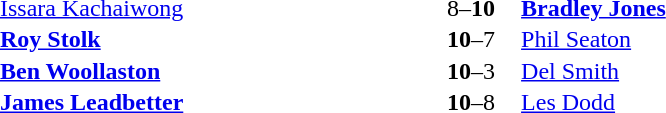<table width="50%" cellspacing="1">
<tr>
<th width=45%></th>
<th width=10%></th>
<th width=45%></th>
</tr>
<tr>
<td> <a href='#'>Issara Kachaiwong</a></td>
<td align="center">8–<strong>10</strong></td>
<td> <strong><a href='#'>Bradley Jones</a></strong></td>
</tr>
<tr>
<td> <strong><a href='#'>Roy Stolk</a></strong></td>
<td align="center"><strong>10</strong>–7</td>
<td> <a href='#'>Phil Seaton</a></td>
</tr>
<tr>
<td> <strong><a href='#'>Ben Woollaston</a></strong></td>
<td align="center"><strong>10</strong>–3</td>
<td> <a href='#'>Del Smith</a></td>
</tr>
<tr>
<td> <strong><a href='#'>James Leadbetter</a></strong></td>
<td align="center"><strong>10</strong>–8</td>
<td> <a href='#'>Les Dodd</a></td>
</tr>
</table>
